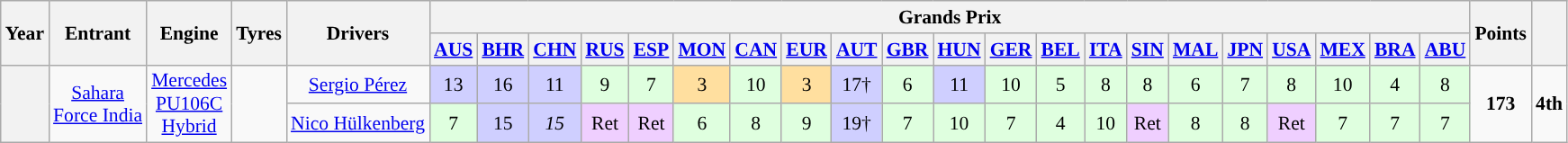<table class="wikitable" style="text-align:center; font-size:90%">
<tr>
<th rowspan="2">Year</th>
<th rowspan="2">Entrant</th>
<th rowspan="2">Engine</th>
<th rowspan="2">Tyres</th>
<th rowspan="2">Drivers</th>
<th colspan="21">Grands Prix</th>
<th rowspan="2">Points</th>
<th rowspan="2"></th>
</tr>
<tr>
<th><a href='#'>AUS</a></th>
<th><a href='#'>BHR</a></th>
<th><a href='#'>CHN</a></th>
<th><a href='#'>RUS</a></th>
<th><a href='#'>ESP</a></th>
<th><a href='#'>MON</a></th>
<th><a href='#'>CAN</a></th>
<th><a href='#'>EUR</a></th>
<th><a href='#'>AUT</a></th>
<th><a href='#'>GBR</a></th>
<th><a href='#'>HUN</a></th>
<th><a href='#'>GER</a></th>
<th><a href='#'>BEL</a></th>
<th><a href='#'>ITA</a></th>
<th><a href='#'>SIN</a></th>
<th><a href='#'>MAL</a></th>
<th><a href='#'>JPN</a></th>
<th><a href='#'>USA</a></th>
<th><a href='#'>MEX</a></th>
<th><a href='#'>BRA</a></th>
<th><a href='#'>ABU</a></th>
</tr>
<tr>
<th rowspan="2"></th>
<td rowspan="2"><a href='#'>Sahara<br>Force India</a></td>
<td rowspan="2"><a href='#'>Mercedes<br>PU106C<br>Hybrid</a></td>
<td rowspan="2"></td>
<td align="center"><a href='#'>Sergio Pérez</a></td>
<td style="background-color:#CFCFFF">13</td>
<td style="background-color:#CFCFFF">16</td>
<td style="background-color:#CFCFFF">11</td>
<td style="background-color:#DFFFDF">9</td>
<td style="background-color:#DFFFDF">7</td>
<td style="background-color:#ffdf9f">3</td>
<td style="background-color:#DFFFDF">10</td>
<td style="background-color:#ffdf9f">3</td>
<td style="background-color:#CFCFFF">17†</td>
<td style="background-color:#DFFFDF">6</td>
<td style="background-color:#CFCFFF">11</td>
<td style="background-color:#DFFFDF">10</td>
<td style="background-color:#DFFFDF">5</td>
<td style="background-color:#DFFFDF">8</td>
<td style="background-color:#DFFFDF">8</td>
<td style="background-color:#DFFFDF">6</td>
<td style="background-color:#DFFFDF">7</td>
<td style="background-color:#DFFFDF">8</td>
<td style="background-color:#DFFFDF">10</td>
<td style="background-color:#DFFFDF">4</td>
<td style="background-color:#DFFFDF">8</td>
<td rowspan="2" style="background-color:"><strong>173</strong></td>
<td rowspan="2" style="background-color:"><strong>4th</strong></td>
</tr>
<tr>
<td align="center"><a href='#'>Nico Hülkenberg</a></td>
<td style="background-color:#DFFFDF">7</td>
<td style="background-color:#CFCFFF">15</td>
<td style="background-color:#CFCFFF"><em>15</em></td>
<td style="background-color:#efcfff">Ret</td>
<td style="background-color:#efcfff">Ret</td>
<td style="background-color:#DFFFDF">6</td>
<td style="background-color:#DFFFDF">8</td>
<td style="background-color:#DFFFDF">9</td>
<td style="background-color:#CFCFFF">19†</td>
<td style="background-color:#DFFFDF">7</td>
<td style="background-color:#DFFFDF">10</td>
<td style="background-color:#DFFFDF">7</td>
<td style="background-color:#DFFFDF">4</td>
<td style="background-color:#DFFFDF">10</td>
<td style="background-color:#efcfff">Ret</td>
<td style="background-color:#DFFFDF">8</td>
<td style="background-color:#DFFFDF">8</td>
<td style="background-color:#efcfff">Ret</td>
<td style="background-color:#DFFFDF">7</td>
<td style="background-color:#DFFFDF">7</td>
<td style="background-color:#DFFFDF">7</td>
</tr>
</table>
